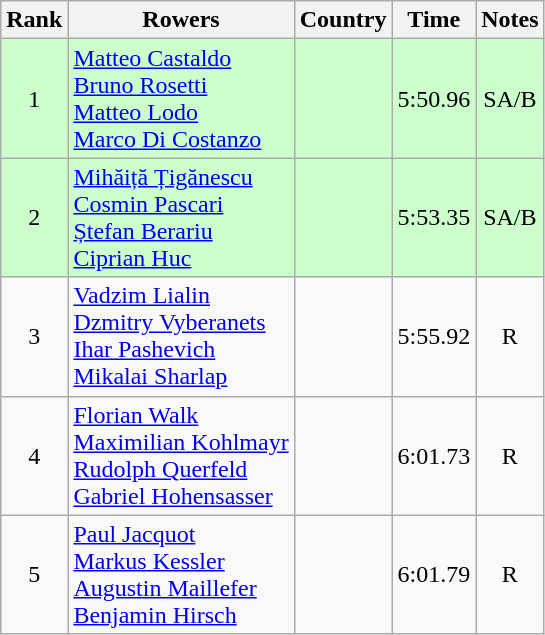<table class="wikitable" style="text-align:center">
<tr>
<th>Rank</th>
<th>Rowers</th>
<th>Country</th>
<th>Time</th>
<th>Notes</th>
</tr>
<tr bgcolor=ccffcc>
<td>1</td>
<td align="left"><a href='#'>Matteo Castaldo</a><br><a href='#'>Bruno Rosetti</a><br><a href='#'>Matteo Lodo</a><br><a href='#'>Marco Di Costanzo</a></td>
<td align="left"></td>
<td>5:50.96</td>
<td>SA/B</td>
</tr>
<tr bgcolor=ccffcc>
<td>2</td>
<td align="left"><a href='#'>Mihăiță Țigănescu</a><br><a href='#'>Cosmin Pascari</a><br><a href='#'>Ștefan Berariu</a><br><a href='#'>Ciprian Huc</a></td>
<td align="left"></td>
<td>5:53.35</td>
<td>SA/B</td>
</tr>
<tr>
<td>3</td>
<td align="left"><a href='#'>Vadzim Lialin</a><br><a href='#'>Dzmitry Vyberanets</a><br><a href='#'>Ihar Pashevich</a><br><a href='#'>Mikalai Sharlap</a></td>
<td align="left"></td>
<td>5:55.92</td>
<td>R</td>
</tr>
<tr>
<td>4</td>
<td align="left"><a href='#'>Florian Walk</a><br><a href='#'>Maximilian Kohlmayr</a><br><a href='#'>Rudolph Querfeld</a><br><a href='#'>Gabriel Hohensasser</a></td>
<td align="left"></td>
<td>6:01.73</td>
<td>R</td>
</tr>
<tr>
<td>5</td>
<td align="left"><a href='#'>Paul Jacquot</a><br><a href='#'>Markus Kessler</a><br><a href='#'>Augustin Maillefer</a><br><a href='#'>Benjamin Hirsch</a></td>
<td align="left"></td>
<td>6:01.79</td>
<td>R</td>
</tr>
</table>
